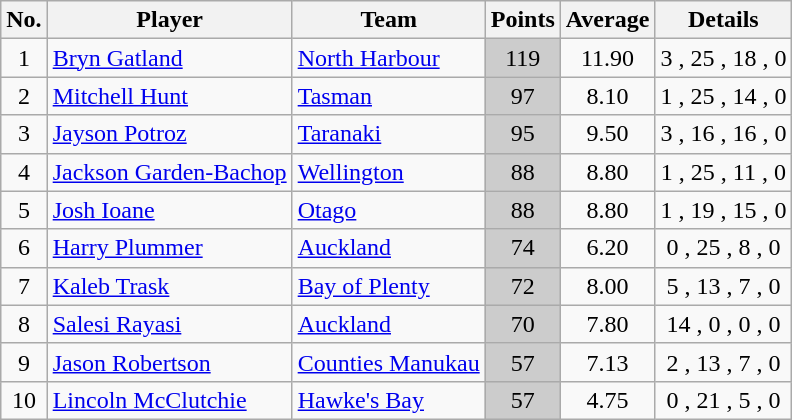<table class="wikitable" style="text-align:center">
<tr>
<th>No.</th>
<th>Player</th>
<th>Team</th>
<th>Points</th>
<th>Average</th>
<th>Details</th>
</tr>
<tr>
<td>1</td>
<td style="text-align:left"><a href='#'>Bryn Gatland</a></td>
<td style="text-align:left"><a href='#'>North Harbour</a></td>
<td style="background:#ccc">119</td>
<td>11.90</td>
<td>3 , 25 , 18 , 0 </td>
</tr>
<tr>
<td>2</td>
<td style="text-align:left"><a href='#'>Mitchell Hunt</a></td>
<td style="text-align:left"><a href='#'>Tasman</a></td>
<td style="background:#ccc">97</td>
<td>8.10</td>
<td>1 , 25 , 14 , 0 </td>
</tr>
<tr>
<td>3</td>
<td style="text-align:left"><a href='#'>Jayson Potroz</a></td>
<td style="text-align:left"><a href='#'>Taranaki</a></td>
<td style="background:#ccc">95</td>
<td>9.50</td>
<td>3 , 16 , 16 , 0 </td>
</tr>
<tr>
<td>4</td>
<td style="text-align:left"><a href='#'>Jackson Garden-Bachop</a></td>
<td style="text-align:left"><a href='#'>Wellington</a></td>
<td style="background:#ccc">88</td>
<td>8.80</td>
<td>1 , 25 , 11 , 0 </td>
</tr>
<tr>
<td>5</td>
<td style="text-align:left"><a href='#'>Josh Ioane</a></td>
<td style="text-align:left"><a href='#'>Otago</a></td>
<td style="background:#ccc">88</td>
<td>8.80</td>
<td>1 , 19 , 15 , 0 </td>
</tr>
<tr>
<td>6</td>
<td style="text-align:left"><a href='#'>Harry Plummer</a></td>
<td style="text-align:left"><a href='#'>Auckland</a></td>
<td style="background:#ccc">74</td>
<td>6.20</td>
<td>0 , 25 , 8 , 0 </td>
</tr>
<tr>
<td>7</td>
<td style="text-align:left"><a href='#'>Kaleb Trask</a></td>
<td style="text-align:left"><a href='#'>Bay of Plenty</a></td>
<td style="background:#ccc">72</td>
<td>8.00</td>
<td>5 , 13 , 7 , 0 </td>
</tr>
<tr>
<td>8</td>
<td style="text-align:left"><a href='#'>Salesi Rayasi</a></td>
<td style="text-align:left"><a href='#'>Auckland</a></td>
<td style="background:#ccc">70</td>
<td>7.80</td>
<td>14 , 0 , 0 , 0 </td>
</tr>
<tr>
<td>9</td>
<td style="text-align:left"><a href='#'>Jason Robertson</a></td>
<td style="text-align:left"><a href='#'>Counties Manukau</a></td>
<td style="background:#ccc">57</td>
<td>7.13</td>
<td>2 , 13 , 7 , 0 </td>
</tr>
<tr>
<td>10</td>
<td style="text-align:left"><a href='#'>Lincoln McClutchie</a></td>
<td style="text-align:left"><a href='#'>Hawke's Bay</a></td>
<td style="background:#ccc">57</td>
<td>4.75</td>
<td>0 , 21 , 5 , 0 </td>
</tr>
</table>
